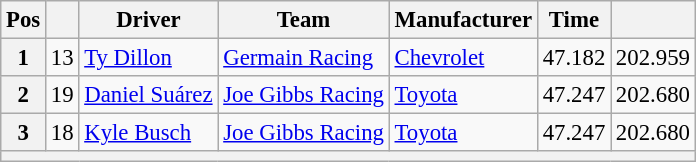<table class="wikitable" style="font-size:95%">
<tr>
<th>Pos</th>
<th></th>
<th>Driver</th>
<th>Team</th>
<th>Manufacturer</th>
<th>Time</th>
<th></th>
</tr>
<tr>
<th>1</th>
<td>13</td>
<td><a href='#'>Ty Dillon</a></td>
<td><a href='#'>Germain Racing</a></td>
<td><a href='#'>Chevrolet</a></td>
<td>47.182</td>
<td>202.959</td>
</tr>
<tr>
<th>2</th>
<td>19</td>
<td><a href='#'>Daniel Suárez</a></td>
<td><a href='#'>Joe Gibbs Racing</a></td>
<td><a href='#'>Toyota</a></td>
<td>47.247</td>
<td>202.680</td>
</tr>
<tr>
<th>3</th>
<td>18</td>
<td><a href='#'>Kyle Busch</a></td>
<td><a href='#'>Joe Gibbs Racing</a></td>
<td><a href='#'>Toyota</a></td>
<td>47.247</td>
<td>202.680</td>
</tr>
<tr>
<th colspan="7"></th>
</tr>
</table>
